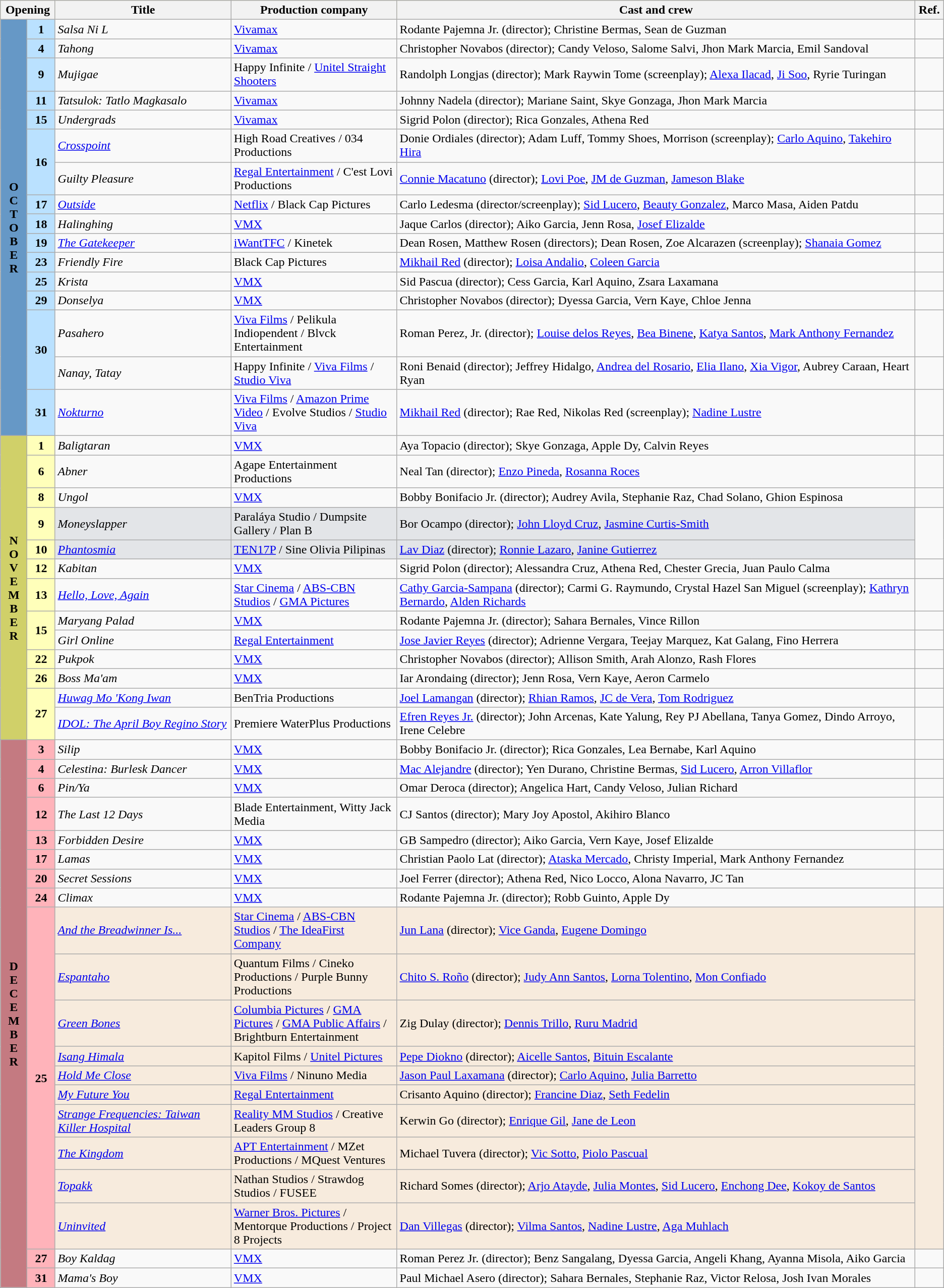<table class="wikitable sortable">
<tr style="background:#ffffba; text-align:center;">
<th colspan="2" style="width:05%">Opening</th>
<th style="width:17%">Title</th>
<th style="width:16%">Production company</th>
<th style="width:50%">Cast and crew</th>
<th style="width:02%">Ref.</th>
</tr>
<tr>
<td rowspan="16" style="text-align:center; background:#6698c6"><strong>O<br>C<br>T<br>O<br>B<br>E<br>R</strong></td>
<td style="text-align:center; background:#bae1ff"><strong>1</strong></td>
<td><em>Salsa Ni L</em></td>
<td><a href='#'>Vivamax</a></td>
<td>Rodante Pajemna Jr. (director); Christine Bermas, Sean de Guzman</td>
<td></td>
</tr>
<tr>
<td style="text-align:center; background:#bae1ff"><strong>4</strong></td>
<td><em>Tahong</em></td>
<td><a href='#'>Vivamax</a></td>
<td>Christopher Novabos (director); Candy Veloso, Salome Salvi, Jhon Mark Marcia, Emil Sandoval</td>
<td></td>
</tr>
<tr>
<td style="text-align:center; background:#bae1ff"><strong>9</strong></td>
<td><em>Mujigae</em></td>
<td>Happy Infinite / <a href='#'>Unitel Straight Shooters</a></td>
<td>Randolph Longjas (director); Mark Raywin Tome (screenplay); <a href='#'>Alexa Ilacad</a>, <a href='#'>Ji Soo</a>, Ryrie Turingan</td>
<td></td>
</tr>
<tr>
<td style="text-align:center; background:#bae1ff"><strong>11</strong></td>
<td><em>Tatsulok: Tatlo Magkasalo</em></td>
<td><a href='#'>Vivamax</a></td>
<td>Johnny Nadela (director); Mariane Saint, Skye Gonzaga, Jhon Mark Marcia</td>
<td></td>
</tr>
<tr>
<td style="text-align:center; background:#bae1ff"><strong>15</strong></td>
<td><em>Undergrads</em></td>
<td><a href='#'>Vivamax</a></td>
<td>Sigrid Polon (director); Rica Gonzales, Athena Red</td>
<td></td>
</tr>
<tr>
<td rowspan="2" style="text-align:center; background:#bae1ff"><strong>16</strong></td>
<td><em><a href='#'>Crosspoint</a></em></td>
<td>High Road Creatives / 034 Productions</td>
<td>Donie Ordiales (director); Adam Luff, Tommy Shoes, Morrison (screenplay); <a href='#'>Carlo Aquino</a>, <a href='#'>Takehiro Hira</a></td>
<td></td>
</tr>
<tr>
<td><em>Guilty Pleasure</em></td>
<td><a href='#'>Regal Entertainment</a> / C'est Lovi Productions</td>
<td><a href='#'>Connie Macatuno</a> (director); <a href='#'>Lovi Poe</a>, <a href='#'>JM de Guzman</a>, <a href='#'>Jameson Blake</a></td>
<td></td>
</tr>
<tr>
<td style="text-align:center; background:#bae1ff"><strong>17</strong></td>
<td><em><a href='#'>Outside</a></em></td>
<td><a href='#'>Netflix</a> / Black Cap Pictures</td>
<td>Carlo Ledesma (director/screenplay); <a href='#'>Sid Lucero</a>, <a href='#'>Beauty Gonzalez</a>, Marco Masa, Aiden Patdu</td>
<td></td>
</tr>
<tr>
<td style="text-align:center; background:#bae1ff"><strong>18</strong></td>
<td><em>Halinghing</em></td>
<td><a href='#'>VMX</a></td>
<td>Jaque Carlos (director); Aiko Garcia, Jenn Rosa, <a href='#'>Josef Elizalde</a></td>
<td></td>
</tr>
<tr>
<td style="text-align:center; background:#bae1ff"><strong>19</strong></td>
<td><em><a href='#'>The Gatekeeper</a></em></td>
<td><a href='#'>iWantTFC</a> / Kinetek</td>
<td>Dean Rosen, Matthew Rosen (directors); Dean Rosen, Zoe Alcarazen (screenplay); <a href='#'>Shanaia Gomez</a></td>
<td></td>
</tr>
<tr>
<td style="text-align:center; background:#bae1ff"><strong>23</strong></td>
<td><em>Friendly Fire</em></td>
<td>Black Cap Pictures</td>
<td><a href='#'>Mikhail Red</a> (director); <a href='#'>Loisa Andalio</a>, <a href='#'>Coleen Garcia</a></td>
<td></td>
</tr>
<tr>
<td style="text-align:center; background:#bae1ff"><strong>25</strong></td>
<td><em>Krista</em></td>
<td><a href='#'>VMX</a></td>
<td>Sid Pascua (director); Cess Garcia, Karl Aquino, Zsara Laxamana</td>
<td></td>
</tr>
<tr>
<td style="text-align:center; background:#bae1ff"><strong>29</strong></td>
<td><em>Donselya</em></td>
<td><a href='#'>VMX</a></td>
<td>Christopher Novabos (director); Dyessa Garcia, Vern Kaye, Chloe Jenna</td>
<td></td>
</tr>
<tr>
<td rowspan="2" style="text-align:center; background:#bae1ff"><strong>30</strong></td>
<td><em>Pasahero</em></td>
<td><a href='#'>Viva Films</a> / Pelikula Indiopendent / Blvck Entertainment</td>
<td>Roman Perez, Jr. (director); <a href='#'>Louise delos Reyes</a>, <a href='#'>Bea Binene</a>, <a href='#'>Katya Santos</a>, <a href='#'>Mark Anthony Fernandez</a></td>
<td></td>
</tr>
<tr>
<td><em>Nanay, Tatay</em></td>
<td>Happy Infinite / <a href='#'>Viva Films</a> / <a href='#'>Studio Viva</a></td>
<td>Roni Benaid (director); Jeffrey Hidalgo, <a href='#'>Andrea del Rosario</a>, <a href='#'>Elia Ilano</a>, <a href='#'>Xia Vigor</a>, Aubrey Caraan, Heart Ryan</td>
<td></td>
</tr>
<tr>
<td style="text-align:center; background:#bae1ff"><strong>31</strong></td>
<td><em><a href='#'>Nokturno</a></em></td>
<td><a href='#'>Viva Films</a> / <a href='#'>Amazon Prime Video</a> / Evolve Studios / <a href='#'>Studio Viva</a></td>
<td><a href='#'>Mikhail Red</a> (director); Rae Red, Nikolas Red (screenplay); <a href='#'>Nadine Lustre</a></td>
<td></td>
</tr>
<tr>
<th rowspan="13" style="text-align:center; background:#d0d069 ">N<br>O<br>V<br>E<br>M<br>B<br>E<br>R</th>
<td style="text-align:center; background:#ffffba"><strong>1</strong></td>
<td><em>Baligtaran</em></td>
<td><a href='#'>VMX</a></td>
<td>Aya Topacio (director); Skye Gonzaga, Apple Dy, Calvin Reyes</td>
<td></td>
</tr>
<tr>
<td style="text-align:center; background:#ffffba"><strong>6</strong></td>
<td><em>Abner</em></td>
<td>Agape Entertainment Productions</td>
<td>Neal Tan (director); <a href='#'>Enzo Pineda</a>, <a href='#'>Rosanna Roces</a></td>
<td></td>
</tr>
<tr>
<td style="text-align:center; background:#ffffba"><strong>8</strong></td>
<td><em>Ungol</em></td>
<td><a href='#'>VMX</a></td>
<td>Bobby Bonifacio Jr. (director); Audrey Avila, Stephanie Raz, Chad Solano, Ghion Espinosa</td>
<td></td>
</tr>
<tr>
<td style="text-align:center; background:#ffffba"><strong>9</strong></td>
<td style="background:#e3e5e8"><em>Moneyslapper</em></td>
<td style="background:#e3e5e8">Paraláya Studio / Dumpsite Gallery / Plan B</td>
<td style="background:#e3e5e8">Bor Ocampo (director); <a href='#'>John Lloyd Cruz</a>, <a href='#'>Jasmine Curtis-Smith</a></td>
<td rowspan="2"></td>
</tr>
<tr>
<td style="text-align:center; background:#ffffba"><strong>10</strong></td>
<td style="background:#e3e5e8"><em><a href='#'>Phantosmia</a></em></td>
<td style="background:#e3e5e8"><a href='#'>TEN17P</a> / Sine Olivia Pilipinas</td>
<td style="background:#e3e5e8"><a href='#'>Lav Diaz</a> (director); <a href='#'>Ronnie Lazaro</a>, <a href='#'>Janine Gutierrez</a></td>
</tr>
<tr>
<td style="text-align:center; background:#ffffba"><strong>12</strong></td>
<td><em>Kabitan</em></td>
<td><a href='#'>VMX</a></td>
<td>Sigrid Polon (director); Alessandra Cruz, Athena Red, Chester Grecia, Juan Paulo Calma</td>
<td></td>
</tr>
<tr>
<td style="text-align:center; background:#ffffba"><strong>13</strong></td>
<td><em><a href='#'>Hello, Love, Again</a></em></td>
<td><a href='#'>Star Cinema</a> / <a href='#'>ABS-CBN Studios</a> / <a href='#'>GMA Pictures</a></td>
<td><a href='#'>Cathy Garcia-Sampana</a> (director); Carmi G. Raymundo, Crystal Hazel San Miguel (screenplay); <a href='#'>Kathryn Bernardo</a>, <a href='#'>Alden Richards</a></td>
<td></td>
</tr>
<tr>
<td rowspan="2" style="text-align:center; background:#ffffba"><strong>15</strong></td>
<td><em>Maryang Palad</em></td>
<td><a href='#'>VMX</a></td>
<td>Rodante Pajemna Jr. (director); Sahara Bernales, Vince Rillon</td>
<td></td>
</tr>
<tr>
<td><em>Girl Online</em></td>
<td><a href='#'>Regal Entertainment</a></td>
<td><a href='#'>Jose Javier Reyes</a> (director); Adrienne Vergara, Teejay Marquez, Kat Galang, Fino Herrera</td>
<td></td>
</tr>
<tr>
<td style="text-align:center; background:#ffffba"><strong>22</strong></td>
<td><em>Pukpok</em></td>
<td><a href='#'>VMX</a></td>
<td>Christopher Novabos (director); Allison Smith, Arah Alonzo, Rash Flores</td>
<td></td>
</tr>
<tr>
<td style="text-align:center; background:#ffffba"><strong>26</strong></td>
<td><em>Boss Ma'am</em></td>
<td><a href='#'>VMX</a></td>
<td>Iar Arondaing (director); Jenn Rosa, Vern Kaye, Aeron Carmelo</td>
<td></td>
</tr>
<tr>
<td rowspan="2" style="text-align:center; background:#ffffba"><strong>27</strong></td>
<td><em><a href='#'>Huwag Mo 'Kong Iwan</a></em></td>
<td>BenTria Productions</td>
<td><a href='#'>Joel Lamangan</a> (director); <a href='#'>Rhian Ramos</a>, <a href='#'>JC de Vera</a>, <a href='#'>Tom Rodriguez</a></td>
<td></td>
</tr>
<tr>
<td><em><a href='#'>IDOL: The April Boy Regino Story</a></em></td>
<td>Premiere WaterPlus Productions</td>
<td><a href='#'>Efren Reyes Jr.</a> (director); John Arcenas, Kate Yalung, Rey PJ Abellana, Tanya Gomez, Dindo Arroyo, Irene Celebre</td>
<td></td>
</tr>
<tr>
<th rowspan="20" style="text-align:center; background:#c47a81">D<br>E<br>C<br>E<br>M<br>B<br>E<br>R</th>
<td style="text-align:center; background:#ffb3ba"><strong>3</strong></td>
<td><em>Silip</em></td>
<td><a href='#'>VMX</a></td>
<td>Bobby Bonifacio Jr. (director); Rica Gonzales, Lea Bernabe, Karl Aquino</td>
<td></td>
</tr>
<tr>
<td style="text-align:center; background:#ffb3ba"><strong>4</strong></td>
<td><em>Celestina: Burlesk Dancer</em></td>
<td><a href='#'>VMX</a></td>
<td><a href='#'>Mac Alejandre</a> (director); Yen Durano, Christine Bermas, <a href='#'>Sid Lucero</a>, <a href='#'>Arron Villaflor</a></td>
<td></td>
</tr>
<tr>
<td style="text-align:center; background:#ffb3ba"><strong>6</strong></td>
<td><em>Pin/Ya</em></td>
<td><a href='#'>VMX</a></td>
<td>Omar Deroca (director); Angelica Hart, Candy Veloso, Julian Richard</td>
<td></td>
</tr>
<tr>
<td style="text-align:center; background:#ffb3ba"><strong>12</strong></td>
<td><em>The Last 12 Days</em></td>
<td>Blade Entertainment, Witty Jack Media</td>
<td>CJ Santos (director); Mary Joy Apostol, Akihiro Blanco</td>
<td></td>
</tr>
<tr>
<td style="text-align:center; background:#ffb3ba"><strong>13</strong></td>
<td><em>Forbidden Desire</em></td>
<td><a href='#'>VMX</a></td>
<td>GB Sampedro (director); Aiko Garcia, Vern Kaye, Josef Elizalde</td>
<td></td>
</tr>
<tr>
<td style="text-align:center; background:#ffb3ba"><strong>17</strong></td>
<td><em>Lamas</em></td>
<td><a href='#'>VMX</a></td>
<td>Christian Paolo Lat (director); <a href='#'>Ataska Mercado</a>, Christy Imperial, Mark Anthony Fernandez</td>
<td></td>
</tr>
<tr>
<td style="text-align:center; background:#ffb3ba"><strong>20</strong></td>
<td><em>Secret Sessions</em></td>
<td><a href='#'>VMX</a></td>
<td>Joel Ferrer (director); Athena Red, Nico Locco, Alona Navarro, JC Tan</td>
</tr>
<tr>
<td style="text-align:center; background:#ffb3ba"><strong>24</strong></td>
<td><em>Climax</em></td>
<td><a href='#'>VMX</a></td>
<td>Rodante Pajemna Jr. (director); Robb Guinto, Apple Dy</td>
<td></td>
</tr>
<tr>
<td rowspan="10" style="text-align:center; background:#ffb3ba"><strong>25</strong></td>
<td style="background:#f7ebdd"><em><a href='#'>And the Breadwinner Is...</a></em></td>
<td style="background:#f7ebdd"><a href='#'>Star Cinema</a> / <a href='#'>ABS-CBN Studios</a> / <a href='#'>The IdeaFirst Company</a></td>
<td style="background:#f7ebdd"><a href='#'>Jun Lana</a> (director); <a href='#'>Vice Ganda</a>, <a href='#'>Eugene Domingo</a></td>
<td rowspan="10" style="background:#f7ebdd"></td>
</tr>
<tr>
<td style="background:#f7ebdd"><em><a href='#'>Espantaho</a></em></td>
<td style="background:#f7ebdd">Quantum Films / Cineko Productions / Purple Bunny Productions</td>
<td style="background:#f7ebdd"><a href='#'>Chito S. Roño</a> (director); <a href='#'>Judy Ann Santos</a>, <a href='#'>Lorna Tolentino</a>, <a href='#'>Mon Confiado</a></td>
</tr>
<tr>
<td style="background:#f7ebdd"><em><a href='#'>Green Bones</a></em></td>
<td style="background:#f7ebdd"><a href='#'>Columbia Pictures</a> / <a href='#'>GMA Pictures</a> / <a href='#'>GMA Public Affairs</a> / Brightburn Entertainment</td>
<td style="background:#f7ebdd">Zig Dulay (director); <a href='#'>Dennis Trillo</a>, <a href='#'>Ruru Madrid</a></td>
</tr>
<tr>
<td style="background:#f7ebdd"><em><a href='#'>Isang Himala</a></em></td>
<td style="background:#f7ebdd">Kapitol Films / <a href='#'>Unitel Pictures</a></td>
<td style="background:#f7ebdd"><a href='#'>Pepe Diokno</a> (director); <a href='#'>Aicelle Santos</a>, <a href='#'>Bituin Escalante</a></td>
</tr>
<tr>
<td style="background:#f7ebdd"><em><a href='#'>Hold Me Close</a></em></td>
<td style="background:#f7ebdd"><a href='#'>Viva Films</a> / Ninuno Media</td>
<td style="background:#f7ebdd"><a href='#'>Jason Paul Laxamana</a> (director); <a href='#'>Carlo Aquino</a>, <a href='#'>Julia Barretto</a></td>
</tr>
<tr>
<td style="background:#f7ebdd"><em><a href='#'>My Future You</a></em></td>
<td style="background:#f7ebdd"><a href='#'>Regal Entertainment</a></td>
<td style="background:#f7ebdd">Crisanto Aquino (director); <a href='#'>Francine Diaz</a>, <a href='#'>Seth Fedelin</a></td>
</tr>
<tr>
<td style="background:#f7ebdd"><em><a href='#'>Strange Frequencies: Taiwan Killer Hospital</a></em></td>
<td style="background:#f7ebdd"><a href='#'>Reality MM Studios</a> / Creative Leaders Group 8</td>
<td style="background:#f7ebdd">Kerwin Go (director); <a href='#'>Enrique Gil</a>, <a href='#'>Jane de Leon</a></td>
</tr>
<tr>
<td style="background:#f7ebdd"><em><a href='#'>The Kingdom</a></em></td>
<td style="background:#f7ebdd"><a href='#'>APT Entertainment</a> / MZet Productions / MQuest Ventures</td>
<td style="background:#f7ebdd">Michael Tuvera (director); <a href='#'>Vic Sotto</a>, <a href='#'>Piolo Pascual</a></td>
</tr>
<tr>
<td style="background:#f7ebdd"><em><a href='#'>Topakk</a></em></td>
<td style="background:#f7ebdd">Nathan Studios / Strawdog Studios / FUSEE</td>
<td style="background:#f7ebdd">Richard Somes (director); <a href='#'>Arjo Atayde</a>, <a href='#'>Julia Montes</a>, <a href='#'>Sid Lucero</a>, <a href='#'>Enchong Dee</a>, <a href='#'>Kokoy de Santos</a></td>
</tr>
<tr>
<td style="background:#f7ebdd"><em><a href='#'>Uninvited</a></em></td>
<td style="background:#f7ebdd"><a href='#'>Warner Bros. Pictures</a> / Mentorque Productions / Project 8 Projects</td>
<td style="background:#f7ebdd"><a href='#'>Dan Villegas</a> (director); <a href='#'>Vilma Santos</a>, <a href='#'>Nadine Lustre</a>, <a href='#'>Aga Muhlach</a></td>
</tr>
<tr>
<td style="text-align:center; background:#ffb3ba"><strong>27</strong></td>
<td><em>Boy Kaldag</em></td>
<td><a href='#'>VMX</a></td>
<td>Roman Perez Jr. (director); Benz Sangalang, Dyessa Garcia, Angeli Khang, Ayanna Misola, Aiko Garcia</td>
<td></td>
</tr>
<tr>
<td style="text-align:center; background:#ffb3ba"><strong>31</strong></td>
<td><em>Mama's Boy</em></td>
<td><a href='#'>VMX</a></td>
<td>Paul Michael Asero (director); Sahara Bernales, Stephanie Raz, Victor Relosa, Josh Ivan Morales</td>
<td></td>
</tr>
</table>
